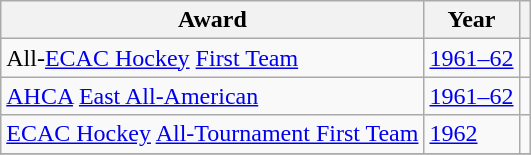<table class="wikitable">
<tr>
<th>Award</th>
<th>Year</th>
<th></th>
</tr>
<tr>
<td>All-<a href='#'>ECAC Hockey</a> <a href='#'>First Team</a></td>
<td><a href='#'>1961–62</a></td>
<td></td>
</tr>
<tr>
<td><a href='#'>AHCA</a> <a href='#'>East All-American</a></td>
<td><a href='#'>1961–62</a></td>
<td></td>
</tr>
<tr>
<td><a href='#'>ECAC Hockey</a> <a href='#'>All-Tournament First Team</a></td>
<td><a href='#'>1962</a></td>
<td></td>
</tr>
<tr>
</tr>
</table>
